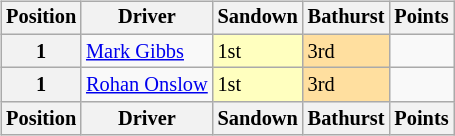<table>
<tr>
<td><br><table class="wikitable" style="font-size: 85%">
<tr>
<th valign="middle">Position</th>
<th valign="middle">Driver</th>
<th width="2%">Sandown</th>
<th width="2%">Bathurst</th>
<th valign="middle">Points</th>
</tr>
<tr>
<th>1</th>
<td><a href='#'>Mark Gibbs</a></td>
<td style="background:#ffffbf;">1st</td>
<td style="background:#ffdf9f;">3rd</td>
<td align="right"></td>
</tr>
<tr>
<th>1</th>
<td><a href='#'>Rohan Onslow</a></td>
<td style="background:#ffffbf;">1st</td>
<td style="background:#ffdf9f;">3rd</td>
<td align="right"></td>
</tr>
<tr style="background: #f9f9f9" valign="top">
<th valign="middle">Position</th>
<th valign="middle">Driver</th>
<th width="2%">Sandown</th>
<th width="2%">Bathurst</th>
<th valign="middle">Points</th>
</tr>
</table>
</td>
<td valign="top"></td>
</tr>
</table>
